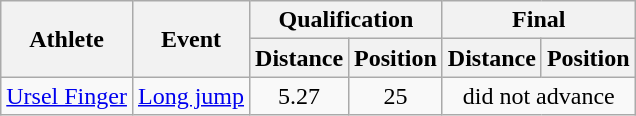<table class=wikitable>
<tr>
<th rowspan="2">Athlete</th>
<th rowspan="2">Event</th>
<th colspan="2">Qualification</th>
<th colspan="2">Final</th>
</tr>
<tr>
<th>Distance</th>
<th>Position</th>
<th>Distance</th>
<th>Position</th>
</tr>
<tr align=center>
<td align=left><a href='#'>Ursel Finger</a></td>
<td align=left><a href='#'>Long jump</a></td>
<td>5.27</td>
<td>25</td>
<td colspan=2>did not advance</td>
</tr>
</table>
